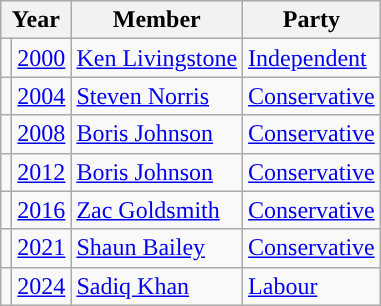<table class="wikitable">
<tr>
<th colspan="2">Year</th>
<th>Member</th>
<th>Party</th>
</tr>
<tr>
<td style="background-color: "></td>
<td><a href='#'>2000</a></td>
<td><a href='#'>Ken Livingstone</a></td>
<td><a href='#'>Independent</a></td>
</tr>
<tr>
<td style="background-color: "></td>
<td><a href='#'>2004</a></td>
<td><a href='#'>Steven Norris</a></td>
<td><a href='#'>Conservative</a></td>
</tr>
<tr>
<td style="background-color: "></td>
<td><a href='#'>2008</a></td>
<td><a href='#'>Boris Johnson</a></td>
<td><a href='#'>Conservative</a></td>
</tr>
<tr>
<td style="background-color: "></td>
<td><a href='#'>2012</a></td>
<td><a href='#'>Boris Johnson</a></td>
<td><a href='#'>Conservative</a></td>
</tr>
<tr>
<td style="background-color: "></td>
<td><a href='#'>2016</a></td>
<td><a href='#'>Zac Goldsmith</a></td>
<td><a href='#'>Conservative</a></td>
</tr>
<tr>
<td style="background-color: "></td>
<td><a href='#'>2021</a></td>
<td><a href='#'>Shaun Bailey</a></td>
<td><a href='#'>Conservative</a></td>
</tr>
<tr>
<td style="background-color: "></td>
<td><a href='#'>2024</a></td>
<td><a href='#'>Sadiq Khan</a></td>
<td><a href='#'>Labour</a></td>
</tr>
</table>
